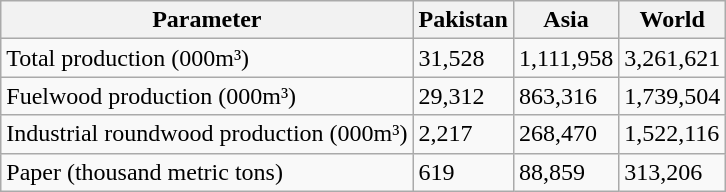<table class="wikitable">
<tr>
<th>Parameter</th>
<th>Pakistan</th>
<th>Asia</th>
<th>World</th>
</tr>
<tr>
<td>Total production (000m³)</td>
<td>31,528</td>
<td>1,111,958</td>
<td>3,261,621</td>
</tr>
<tr>
<td>Fuelwood production (000m³)</td>
<td>29,312</td>
<td>863,316</td>
<td>1,739,504</td>
</tr>
<tr>
<td>Industrial roundwood production (000m³)</td>
<td>2,217</td>
<td>268,470</td>
<td>1,522,116</td>
</tr>
<tr>
<td>Paper (thousand metric tons)</td>
<td>619</td>
<td>88,859</td>
<td>313,206</td>
</tr>
</table>
